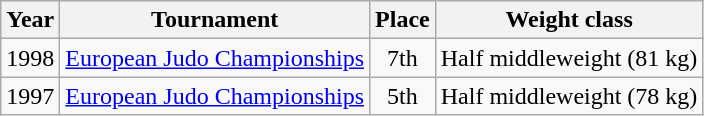<table class=wikitable>
<tr>
<th>Year</th>
<th>Tournament</th>
<th>Place</th>
<th>Weight class</th>
</tr>
<tr>
<td>1998</td>
<td><a href='#'>European Judo Championships</a></td>
<td align="center">7th</td>
<td>Half middleweight (81 kg)</td>
</tr>
<tr>
<td>1997</td>
<td><a href='#'>European Judo Championships</a></td>
<td align="center">5th</td>
<td>Half middleweight (78 kg)</td>
</tr>
</table>
